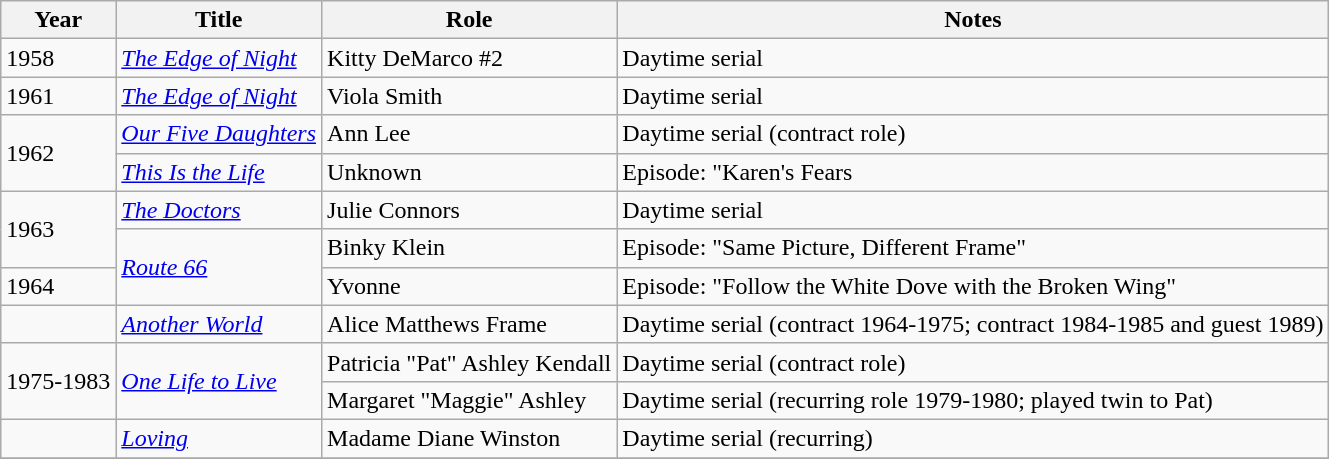<table class="wikitable">
<tr>
<th>Year</th>
<th>Title</th>
<th>Role</th>
<th>Notes</th>
</tr>
<tr>
<td>1958</td>
<td><em><a href='#'>The Edge of Night</a></em></td>
<td>Kitty DeMarco #2</td>
<td>Daytime serial</td>
</tr>
<tr>
<td>1961</td>
<td><em><a href='#'>The Edge of Night</a></em></td>
<td>Viola Smith</td>
<td>Daytime serial</td>
</tr>
<tr>
<td rowspan=2>1962</td>
<td><em><a href='#'>Our Five Daughters</a></em></td>
<td>Ann Lee</td>
<td>Daytime serial (contract role)</td>
</tr>
<tr>
<td><em><a href='#'>This Is the Life</a></em></td>
<td>Unknown</td>
<td>Episode: "Karen's Fears</td>
</tr>
<tr>
<td rowspan=2>1963</td>
<td><em><a href='#'>The Doctors</a></em></td>
<td>Julie Connors</td>
<td>Daytime serial</td>
</tr>
<tr>
<td rowspan="2"><em><a href='#'>Route 66</a></em></td>
<td>Binky Klein</td>
<td>Episode: "Same Picture, Different Frame"</td>
</tr>
<tr>
<td>1964</td>
<td>Yvonne</td>
<td>Episode: "Follow the White Dove with the Broken Wing"</td>
</tr>
<tr>
<td></td>
<td><em><a href='#'>Another World</a></em></td>
<td>Alice Matthews Frame</td>
<td>Daytime serial (contract 1964-1975; contract 1984-1985 and guest 1989)</td>
</tr>
<tr>
<td rowspan=2>1975-1983</td>
<td rowspan="2"><em><a href='#'>One Life to Live</a></em></td>
<td>Patricia "Pat" Ashley Kendall</td>
<td>Daytime serial (contract role)</td>
</tr>
<tr>
<td>Margaret "Maggie" Ashley</td>
<td>Daytime serial (recurring role 1979-1980; played twin to Pat)</td>
</tr>
<tr>
<td></td>
<td><em><a href='#'>Loving</a></em></td>
<td>Madame Diane Winston</td>
<td>Daytime serial (recurring)</td>
</tr>
<tr>
</tr>
</table>
